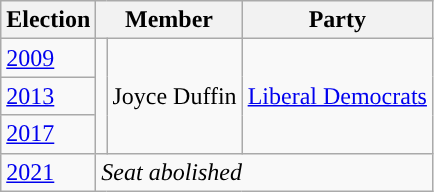<table class="wikitable">
<tr>
<th>Election</th>
<th colspan="2">Member</th>
<th>Party</th>
</tr>
<tr>
<td><a href='#'>2009</a></td>
<td rowspan="3" style="background-color: "></td>
<td rowspan="3">Joyce Duffin</td>
<td rowspan="3"><a href='#'>Liberal Democrats</a></td>
</tr>
<tr>
<td><a href='#'>2013</a></td>
</tr>
<tr>
<td><a href='#'>2017</a></td>
</tr>
<tr>
<td><a href='#'>2021</a></td>
<td colspan="3"><em>Seat abolished</em></td>
</tr>
</table>
